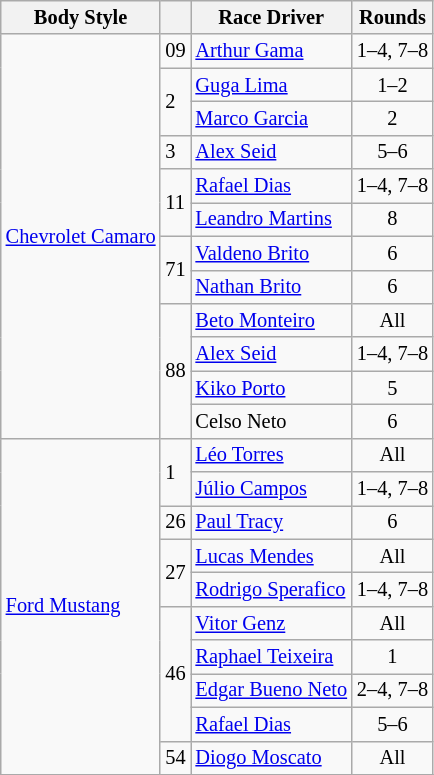<table class="wikitable" style="font-size: 85%">
<tr>
<th>Body Style</th>
<th></th>
<th>Race Driver</th>
<th>Rounds</th>
</tr>
<tr>
<td rowspan=12><a href='#'>Chevrolet Camaro</a></td>
<td>09</td>
<td> <a href='#'>Arthur Gama</a></td>
<td style="text-align:center">1–4, 7–8</td>
</tr>
<tr>
<td rowspan=2>2</td>
<td> <a href='#'>Guga Lima</a></td>
<td style="text-align:center">1–2</td>
</tr>
<tr>
<td> <a href='#'>Marco Garcia</a></td>
<td style="text-align:center">2</td>
</tr>
<tr>
<td>3</td>
<td> <a href='#'>Alex Seid</a></td>
<td style="text-align:center">5–6</td>
</tr>
<tr>
<td rowspan=2>11</td>
<td> <a href='#'>Rafael Dias</a></td>
<td style="text-align:center">1–4, 7–8</td>
</tr>
<tr>
<td> <a href='#'>Leandro Martins</a></td>
<td style="text-align:center">8</td>
</tr>
<tr>
<td rowspan=2>71</td>
<td> <a href='#'>Valdeno Brito</a></td>
<td style="text-align:center">6</td>
</tr>
<tr>
<td> <a href='#'>Nathan Brito</a></td>
<td style="text-align:center">6</td>
</tr>
<tr>
<td rowspan=4>88</td>
<td> <a href='#'>Beto Monteiro</a></td>
<td style="text-align:center">All</td>
</tr>
<tr>
<td> <a href='#'>Alex Seid</a></td>
<td style="text-align:center">1–4, 7–8</td>
</tr>
<tr>
<td> <a href='#'>Kiko Porto</a></td>
<td style="text-align:center">5</td>
</tr>
<tr>
<td> Celso Neto</td>
<td style="text-align:center">6</td>
</tr>
<tr>
<td rowspan=10><a href='#'>Ford Mustang</a></td>
<td rowspan=2>1</td>
<td> <a href='#'>Léo Torres</a></td>
<td style="text-align:center">All</td>
</tr>
<tr>
<td> <a href='#'>Júlio Campos</a></td>
<td style="text-align:center">1–4, 7–8</td>
</tr>
<tr>
<td>26</td>
<td> <a href='#'>Paul Tracy</a></td>
<td style="text-align:center">6</td>
</tr>
<tr>
<td rowspan=2>27</td>
<td> <a href='#'>Lucas Mendes</a></td>
<td style="text-align:center">All</td>
</tr>
<tr>
<td> <a href='#'>Rodrigo Sperafico</a></td>
<td style="text-align:center">1–4, 7–8</td>
</tr>
<tr>
<td rowspan=4>46</td>
<td> <a href='#'>Vitor Genz</a></td>
<td style="text-align:center">All</td>
</tr>
<tr>
<td> <a href='#'>Raphael Teixeira</a></td>
<td style="text-align:center">1</td>
</tr>
<tr>
<td> <a href='#'>Edgar Bueno Neto</a></td>
<td style="text-align:center">2–4, 7–8</td>
</tr>
<tr>
<td> <a href='#'>Rafael Dias</a></td>
<td style="text-align:center">5–6</td>
</tr>
<tr>
<td>54</td>
<td> <a href='#'>Diogo Moscato</a></td>
<td style="text-align:center">All</td>
</tr>
<tr>
</tr>
</table>
